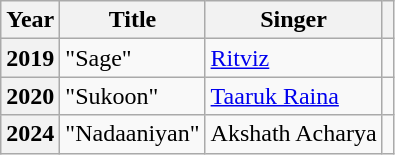<table class="wikitable plainrowheaders sortable">
<tr>
<th scope="col">Year</th>
<th scope="col">Title</th>
<th scope="col">Singer</th>
<th scope="col" class="unsortable"></th>
</tr>
<tr>
<th scope="row">2019</th>
<td>"Sage"</td>
<td><a href='#'>Ritviz</a></td>
<td></td>
</tr>
<tr>
<th scope="row">2020</th>
<td>"Sukoon"</td>
<td><a href='#'>Taaruk Raina</a></td>
<td></td>
</tr>
<tr>
<th scope="row">2024</th>
<td>"Nadaaniyan"</td>
<td>Akshath Acharya</td>
<td style="text-align:center;"></td>
</tr>
</table>
